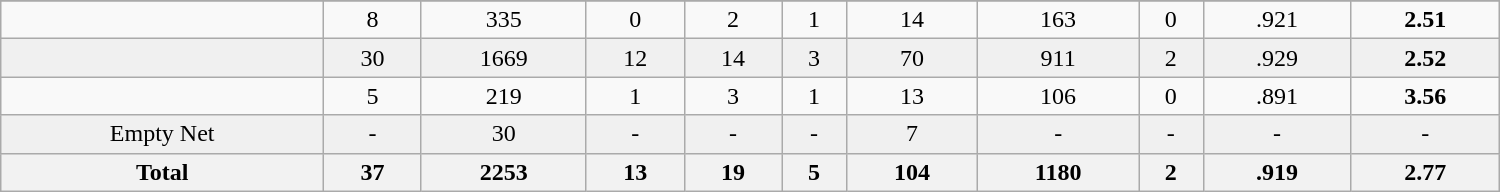<table class="wikitable sortable" width ="1000">
<tr align="center">
</tr>
<tr align="center">
<td></td>
<td>8</td>
<td>335</td>
<td>0</td>
<td>2</td>
<td>1</td>
<td>14</td>
<td>163</td>
<td>0</td>
<td>.921</td>
<td><strong>2.51</strong></td>
</tr>
<tr align="center" bgcolor="f0f0f0">
<td></td>
<td>30</td>
<td>1669</td>
<td>12</td>
<td>14</td>
<td>3</td>
<td>70</td>
<td>911</td>
<td>2</td>
<td>.929</td>
<td><strong>2.52</strong></td>
</tr>
<tr align="center" bgcolor="">
<td></td>
<td>5</td>
<td>219</td>
<td>1</td>
<td>3</td>
<td>1</td>
<td>13</td>
<td>106</td>
<td>0</td>
<td>.891</td>
<td><strong>3.56</strong></td>
</tr>
<tr align="center" bgcolor="f0f0f0">
<td>Empty Net</td>
<td>-</td>
<td>30</td>
<td>-</td>
<td>-</td>
<td>-</td>
<td>7</td>
<td>-</td>
<td>-</td>
<td>-</td>
<td>-</td>
</tr>
<tr>
<th>Total</th>
<th>37</th>
<th>2253</th>
<th>13</th>
<th>19</th>
<th>5</th>
<th>104</th>
<th>1180</th>
<th>2</th>
<th>.919</th>
<th>2.77</th>
</tr>
</table>
